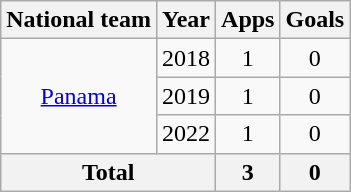<table class="wikitable" style="text-align:center">
<tr>
<th>National team</th>
<th>Year</th>
<th>Apps</th>
<th>Goals</th>
</tr>
<tr>
<td rowspan="3"><a href='#'>Panama</a></td>
<td>2018</td>
<td>1</td>
<td>0</td>
</tr>
<tr>
<td>2019</td>
<td>1</td>
<td>0</td>
</tr>
<tr>
<td>2022</td>
<td>1</td>
<td>0</td>
</tr>
<tr>
<th colspan="2">Total</th>
<th>3</th>
<th>0</th>
</tr>
</table>
